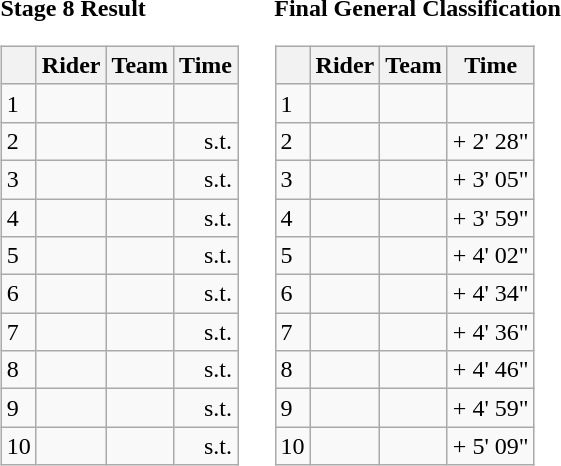<table>
<tr>
<td><strong>Stage 8 Result</strong><br><table class="wikitable">
<tr>
<th></th>
<th>Rider</th>
<th>Team</th>
<th>Time</th>
</tr>
<tr>
<td>1</td>
<td></td>
<td></td>
<td align="right"></td>
</tr>
<tr>
<td>2</td>
<td></td>
<td></td>
<td align="right">s.t.</td>
</tr>
<tr>
<td>3</td>
<td></td>
<td></td>
<td align="right">s.t.</td>
</tr>
<tr>
<td>4</td>
<td></td>
<td></td>
<td align="right">s.t.</td>
</tr>
<tr>
<td>5</td>
<td></td>
<td></td>
<td align="right">s.t.</td>
</tr>
<tr>
<td>6</td>
<td></td>
<td></td>
<td align="right">s.t.</td>
</tr>
<tr>
<td>7</td>
<td></td>
<td></td>
<td align="right">s.t.</td>
</tr>
<tr>
<td>8</td>
<td></td>
<td></td>
<td align="right">s.t.</td>
</tr>
<tr>
<td>9</td>
<td></td>
<td></td>
<td align="right">s.t.</td>
</tr>
<tr>
<td>10</td>
<td></td>
<td></td>
<td align="right">s.t.</td>
</tr>
</table>
</td>
<td></td>
<td><strong>Final General Classification</strong><br><table class="wikitable">
<tr>
<th></th>
<th>Rider</th>
<th>Team</th>
<th>Time</th>
</tr>
<tr>
<td>1</td>
<td> </td>
<td></td>
<td align="right"></td>
</tr>
<tr>
<td>2</td>
<td></td>
<td></td>
<td align="right">+ 2' 28"</td>
</tr>
<tr>
<td>3</td>
<td></td>
<td></td>
<td align="right">+ 3' 05"</td>
</tr>
<tr>
<td>4</td>
<td></td>
<td></td>
<td align="right">+ 3' 59"</td>
</tr>
<tr>
<td>5</td>
<td></td>
<td></td>
<td align="right">+ 4' 02"</td>
</tr>
<tr>
<td>6</td>
<td></td>
<td></td>
<td align="right">+ 4' 34"</td>
</tr>
<tr>
<td>7</td>
<td></td>
<td></td>
<td align="right">+ 4' 36"</td>
</tr>
<tr>
<td>8</td>
<td></td>
<td></td>
<td align="right">+ 4' 46"</td>
</tr>
<tr>
<td>9</td>
<td></td>
<td></td>
<td align="right">+ 4' 59"</td>
</tr>
<tr>
<td>10</td>
<td></td>
<td></td>
<td align="right">+ 5' 09"</td>
</tr>
</table>
</td>
</tr>
</table>
